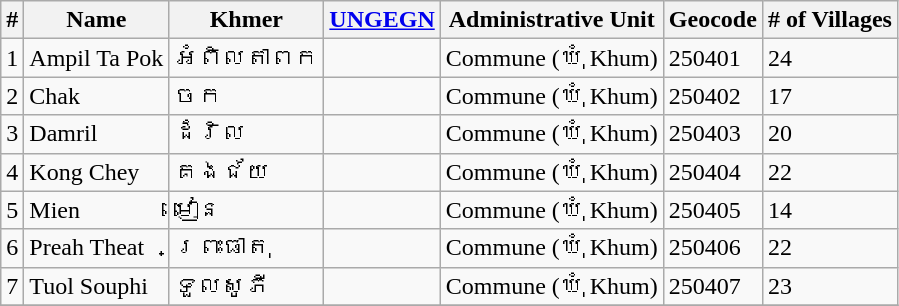<table class="wikitable sortable">
<tr>
<th>#</th>
<th>Name</th>
<th>Khmer</th>
<th><a href='#'>UNGEGN</a></th>
<th>Administrative Unit</th>
<th>Geocode</th>
<th># of Villages</th>
</tr>
<tr>
<td>1</td>
<td>Ampil Ta Pok</td>
<td>អំពិលតាពក</td>
<td></td>
<td>Commune (ឃុំ Khum)</td>
<td>250401</td>
<td>24</td>
</tr>
<tr>
<td>2</td>
<td>Chak</td>
<td>ចក</td>
<td></td>
<td>Commune (ឃុំ Khum)</td>
<td>250402</td>
<td>17</td>
</tr>
<tr>
<td>3</td>
<td>Damril</td>
<td>ដំរិល</td>
<td></td>
<td>Commune (ឃុំ Khum)</td>
<td>250403</td>
<td>20</td>
</tr>
<tr>
<td>4</td>
<td>Kong Chey</td>
<td>គងជ័យ</td>
<td></td>
<td>Commune (ឃុំ Khum)</td>
<td>250404</td>
<td>22</td>
</tr>
<tr>
<td>5</td>
<td>Mien</td>
<td>មៀន</td>
<td></td>
<td>Commune (ឃុំ Khum)</td>
<td>250405</td>
<td>14</td>
</tr>
<tr>
<td>6</td>
<td>Preah Theat</td>
<td>ព្រះធាតុ</td>
<td></td>
<td>Commune (ឃុំ Khum)</td>
<td>250406</td>
<td>22</td>
</tr>
<tr>
<td>7</td>
<td>Tuol Souphi</td>
<td>ទួលសូភី</td>
<td></td>
<td>Commune (ឃុំ Khum)</td>
<td>250407</td>
<td>23</td>
</tr>
<tr>
</tr>
</table>
